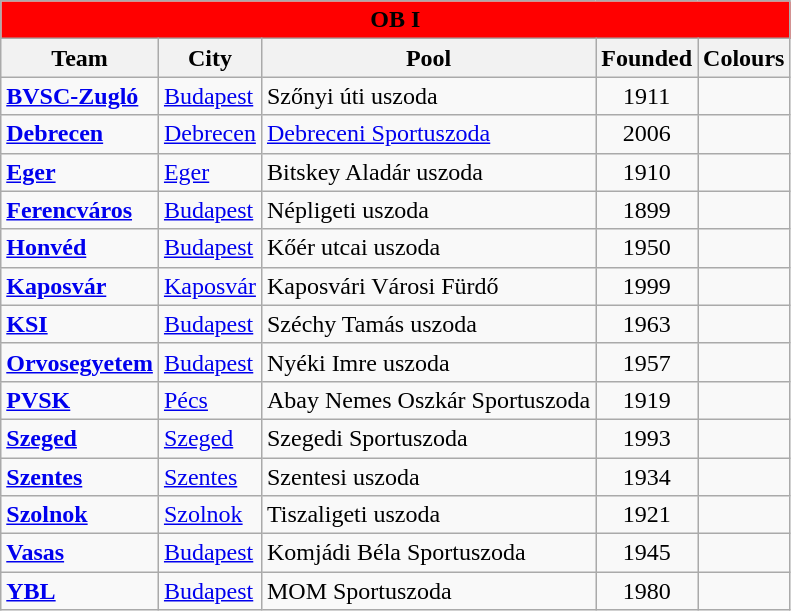<table class="wikitable sortable">
<tr>
<td bgcolor=red align="center" colspan="17"><strong><span>OB I</span></strong></td>
</tr>
<tr>
<th>Team</th>
<th>City</th>
<th>Pool</th>
<th>Founded</th>
<th>Colours</th>
</tr>
<tr>
<td><strong><a href='#'>BVSC-Zugló</a></strong></td>
<td><a href='#'>Budapest</a></td>
<td>Szőnyi úti uszoda</td>
<td style="text-align: center;">1911</td>
<td> </td>
</tr>
<tr>
<td><strong><a href='#'>Debrecen</a></strong></td>
<td><a href='#'>Debrecen</a></td>
<td><a href='#'>Debreceni Sportuszoda</a></td>
<td style="text-align: center;">2006</td>
<td> </td>
</tr>
<tr>
<td><strong><a href='#'>Eger</a></strong></td>
<td><a href='#'>Eger</a></td>
<td>Bitskey Aladár uszoda</td>
<td style="text-align: center;">1910</td>
<td> </td>
</tr>
<tr>
<td><strong><a href='#'>Ferencváros</a></strong></td>
<td><a href='#'>Budapest</a></td>
<td>Népligeti uszoda</td>
<td style="text-align: center;">1899</td>
<td> </td>
</tr>
<tr>
<td><strong><a href='#'>Honvéd</a></strong></td>
<td><a href='#'>Budapest</a></td>
<td>Kőér utcai uszoda</td>
<td style="text-align: center;">1950</td>
<td> </td>
</tr>
<tr>
<td><strong><a href='#'>Kaposvár</a></strong></td>
<td><a href='#'>Kaposvár</a></td>
<td>Kaposvári Városi Fürdő</td>
<td style="text-align: center;">1999</td>
<td> </td>
</tr>
<tr>
<td><strong><a href='#'>KSI</a></strong></td>
<td><a href='#'>Budapest</a></td>
<td>Széchy Tamás uszoda</td>
<td style="text-align: center;">1963</td>
<td> </td>
</tr>
<tr>
<td><strong><a href='#'>Orvosegyetem</a></strong></td>
<td><a href='#'>Budapest</a></td>
<td>Nyéki Imre uszoda</td>
<td style="text-align: center;">1957</td>
<td> </td>
</tr>
<tr>
<td><strong><a href='#'>PVSK</a></strong></td>
<td><a href='#'>Pécs</a></td>
<td>Abay Nemes Oszkár Sportuszoda</td>
<td style="text-align: center;">1919</td>
<td> </td>
</tr>
<tr>
<td><strong><a href='#'>Szeged</a></strong></td>
<td><a href='#'>Szeged</a></td>
<td>Szegedi Sportuszoda</td>
<td style="text-align: center;">1993</td>
<td>  </td>
</tr>
<tr>
<td><strong><a href='#'>Szentes</a></strong></td>
<td><a href='#'>Szentes</a></td>
<td>Szentesi uszoda</td>
<td style="text-align: center;">1934</td>
<td> </td>
</tr>
<tr>
<td><strong><a href='#'>Szolnok</a></strong></td>
<td><a href='#'>Szolnok</a></td>
<td>Tiszaligeti uszoda</td>
<td style="text-align: center;">1921</td>
<td> </td>
</tr>
<tr>
<td><strong><a href='#'>Vasas</a></strong></td>
<td><a href='#'>Budapest</a></td>
<td>Komjádi Béla Sportuszoda</td>
<td style="text-align: center;">1945</td>
<td> </td>
</tr>
<tr>
<td><strong><a href='#'>YBL</a></strong></td>
<td><a href='#'>Budapest</a></td>
<td>MOM Sportuszoda</td>
<td style="text-align: center;">1980</td>
<td> </td>
</tr>
</table>
